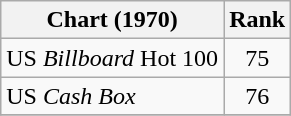<table class="wikitable">
<tr>
<th>Chart (1970)</th>
<th style="text-align:center;">Rank</th>
</tr>
<tr>
<td>US <em>Billboard</em> Hot 100</td>
<td style="text-align:center;">75</td>
</tr>
<tr>
<td>US <em>Cash Box</em></td>
<td style="text-align:center;">76</td>
</tr>
<tr>
</tr>
</table>
